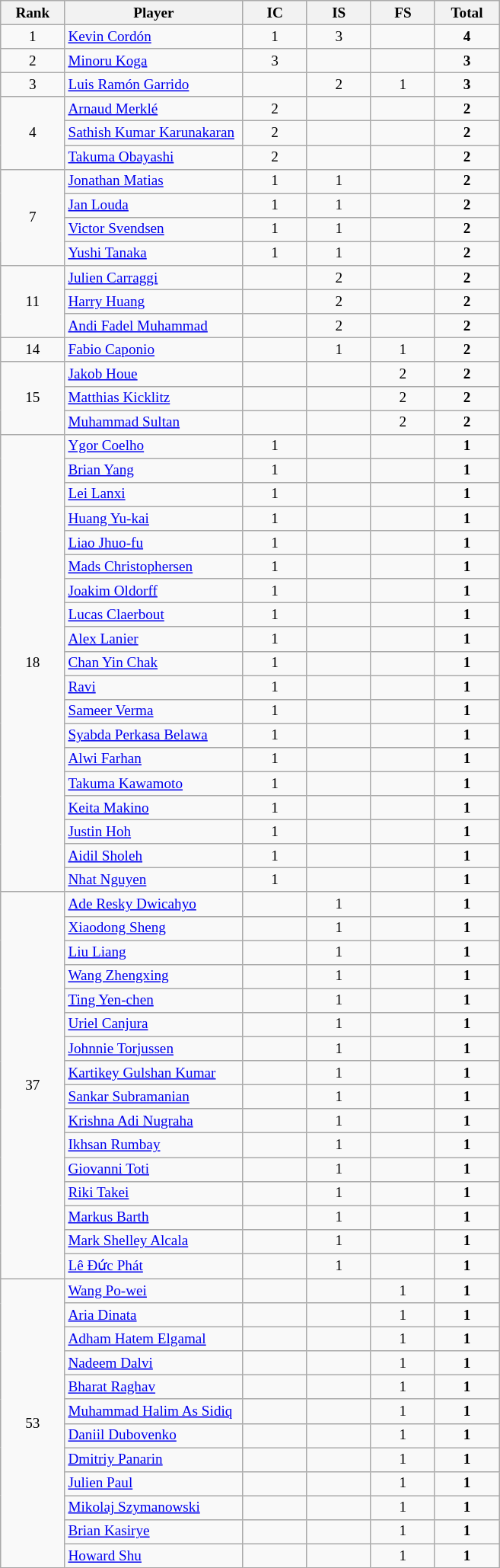<table class="wikitable" style="font-size:80%; text-align:center">
<tr>
<th width="50">Rank</th>
<th width="150">Player</th>
<th width="50">IC</th>
<th width="50">IS</th>
<th width="50">FS</th>
<th width="50">Total</th>
</tr>
<tr>
<td>1</td>
<td align="left"> <a href='#'>Kevin Cordón</a></td>
<td>1</td>
<td>3</td>
<td></td>
<td><strong>4</strong></td>
</tr>
<tr>
<td>2</td>
<td align="left"> <a href='#'>Minoru Koga</a></td>
<td>3</td>
<td></td>
<td></td>
<td><strong>3</strong></td>
</tr>
<tr>
<td>3</td>
<td align="left"> <a href='#'>Luis Ramón Garrido</a></td>
<td></td>
<td>2</td>
<td>1</td>
<td><strong>3</strong></td>
</tr>
<tr>
<td rowspan="3">4</td>
<td align="left"> <a href='#'>Arnaud Merklé</a></td>
<td>2</td>
<td></td>
<td></td>
<td><strong>2</strong></td>
</tr>
<tr>
<td align="left"> <a href='#'>Sathish Kumar Karunakaran</a></td>
<td>2</td>
<td></td>
<td></td>
<td><strong>2</strong></td>
</tr>
<tr>
<td align="left"> <a href='#'>Takuma Obayashi</a></td>
<td>2</td>
<td></td>
<td></td>
<td><strong>2</strong></td>
</tr>
<tr>
<td rowspan="4">7</td>
<td align="left"> <a href='#'>Jonathan Matias</a></td>
<td>1</td>
<td>1</td>
<td></td>
<td><strong>2</strong></td>
</tr>
<tr>
<td align="left"> <a href='#'>Jan Louda</a></td>
<td>1</td>
<td>1</td>
<td></td>
<td><strong>2</strong></td>
</tr>
<tr>
<td align="left"> <a href='#'>Victor Svendsen</a></td>
<td>1</td>
<td>1</td>
<td></td>
<td><strong>2</strong></td>
</tr>
<tr>
<td align="left"> <a href='#'>Yushi Tanaka</a></td>
<td>1</td>
<td>1</td>
<td></td>
<td><strong>2</strong></td>
</tr>
<tr>
<td rowspan="3">11</td>
<td align="left"> <a href='#'>Julien Carraggi</a></td>
<td></td>
<td>2</td>
<td></td>
<td><strong>2</strong></td>
</tr>
<tr>
<td align="left"> <a href='#'>Harry Huang</a></td>
<td></td>
<td>2</td>
<td></td>
<td><strong>2</strong></td>
</tr>
<tr>
<td align="left"> <a href='#'>Andi Fadel Muhammad</a></td>
<td></td>
<td>2</td>
<td></td>
<td><strong>2</strong></td>
</tr>
<tr>
<td>14</td>
<td align="left"> <a href='#'>Fabio Caponio</a></td>
<td></td>
<td>1</td>
<td>1</td>
<td><strong>2</strong></td>
</tr>
<tr>
<td rowspan="3">15</td>
<td align="left"> <a href='#'>Jakob Houe</a></td>
<td></td>
<td></td>
<td>2</td>
<td><strong>2</strong></td>
</tr>
<tr>
<td align="left"> <a href='#'>Matthias Kicklitz</a></td>
<td></td>
<td></td>
<td>2</td>
<td><strong>2</strong></td>
</tr>
<tr>
<td align="left" nowrap> <a href='#'>Muhammad Sultan</a></td>
<td></td>
<td></td>
<td>2</td>
<td><strong>2</strong></td>
</tr>
<tr>
<td rowspan="19">18</td>
<td align="left"> <a href='#'>Ygor Coelho</a></td>
<td>1</td>
<td></td>
<td></td>
<td><strong>1</strong></td>
</tr>
<tr>
<td align="left"> <a href='#'>Brian Yang</a></td>
<td>1</td>
<td></td>
<td></td>
<td><strong>1</strong></td>
</tr>
<tr>
<td align="left"> <a href='#'>Lei Lanxi</a></td>
<td>1</td>
<td></td>
<td></td>
<td><strong>1</strong></td>
</tr>
<tr>
<td align="left"> <a href='#'>Huang Yu-kai</a></td>
<td>1</td>
<td></td>
<td></td>
<td><strong>1</strong></td>
</tr>
<tr>
<td align="left"> <a href='#'>Liao Jhuo-fu</a></td>
<td>1</td>
<td></td>
<td></td>
<td><strong>1</strong></td>
</tr>
<tr>
<td align="left"> <a href='#'>Mads Christophersen</a></td>
<td>1</td>
<td></td>
<td></td>
<td><strong>1</strong></td>
</tr>
<tr>
<td align="left"> <a href='#'>Joakim Oldorff</a></td>
<td>1</td>
<td></td>
<td></td>
<td><strong>1</strong></td>
</tr>
<tr>
<td align="left"> <a href='#'>Lucas Claerbout</a></td>
<td>1</td>
<td></td>
<td></td>
<td><strong>1</strong></td>
</tr>
<tr>
<td align="left"> <a href='#'>Alex Lanier</a></td>
<td>1</td>
<td></td>
<td></td>
<td><strong>1</strong></td>
</tr>
<tr>
<td align="left"> <a href='#'>Chan Yin Chak</a></td>
<td>1</td>
<td></td>
<td></td>
<td><strong>1</strong></td>
</tr>
<tr>
<td align="left"> <a href='#'>Ravi</a></td>
<td>1</td>
<td></td>
<td></td>
<td><strong>1</strong></td>
</tr>
<tr>
<td align="left"> <a href='#'>Sameer Verma</a></td>
<td>1</td>
<td></td>
<td></td>
<td><strong>1</strong></td>
</tr>
<tr>
<td align="left"> <a href='#'>Syabda Perkasa Belawa</a></td>
<td>1</td>
<td></td>
<td></td>
<td><strong>1</strong></td>
</tr>
<tr>
<td align="left"> <a href='#'>Alwi Farhan</a></td>
<td>1</td>
<td></td>
<td></td>
<td><strong>1</strong></td>
</tr>
<tr>
<td align="left"> <a href='#'>Takuma Kawamoto</a></td>
<td>1</td>
<td></td>
<td></td>
<td><strong>1</strong></td>
</tr>
<tr>
<td align="left"> <a href='#'>Keita Makino</a></td>
<td>1</td>
<td></td>
<td></td>
<td><strong>1</strong></td>
</tr>
<tr>
<td align="left"> <a href='#'>Justin Hoh</a></td>
<td>1</td>
<td></td>
<td></td>
<td><strong>1</strong></td>
</tr>
<tr>
<td align="left"> <a href='#'>Aidil Sholeh</a></td>
<td>1</td>
<td></td>
<td></td>
<td><strong>1</strong></td>
</tr>
<tr>
<td align="left"> <a href='#'>Nhat Nguyen</a></td>
<td>1</td>
<td></td>
<td></td>
<td><strong>1</strong></td>
</tr>
<tr>
<td rowspan="16">37</td>
<td align="left"> <a href='#'>Ade Resky Dwicahyo</a></td>
<td></td>
<td>1</td>
<td></td>
<td><strong>1</strong></td>
</tr>
<tr>
<td align="left"> <a href='#'>Xiaodong Sheng</a></td>
<td></td>
<td>1</td>
<td></td>
<td><strong>1</strong></td>
</tr>
<tr>
<td align="left"> <a href='#'>Liu Liang</a></td>
<td></td>
<td>1</td>
<td></td>
<td><strong>1</strong></td>
</tr>
<tr>
<td align="left"> <a href='#'>Wang Zhengxing</a></td>
<td></td>
<td>1</td>
<td></td>
<td><strong>1</strong></td>
</tr>
<tr>
<td align="left"> <a href='#'>Ting Yen-chen</a></td>
<td></td>
<td>1</td>
<td></td>
<td><strong>1</strong></td>
</tr>
<tr>
<td align="left"> <a href='#'>Uriel Canjura</a></td>
<td></td>
<td>1</td>
<td></td>
<td><strong>1</strong></td>
</tr>
<tr>
<td align="left"> <a href='#'>Johnnie Torjussen</a></td>
<td></td>
<td>1</td>
<td></td>
<td><strong>1</strong></td>
</tr>
<tr>
<td align="left"> <a href='#'>Kartikey Gulshan Kumar</a></td>
<td></td>
<td>1</td>
<td></td>
<td><strong>1</strong></td>
</tr>
<tr>
<td align="left"> <a href='#'>Sankar Subramanian</a></td>
<td></td>
<td>1</td>
<td></td>
<td><strong>1</strong></td>
</tr>
<tr>
<td align="left"> <a href='#'>Krishna Adi Nugraha</a></td>
<td></td>
<td>1</td>
<td></td>
<td><strong>1</strong></td>
</tr>
<tr>
<td align="left"> <a href='#'>Ikhsan Rumbay</a></td>
<td></td>
<td>1</td>
<td></td>
<td><strong>1</strong></td>
</tr>
<tr>
<td align="left"> <a href='#'>Giovanni Toti</a></td>
<td></td>
<td>1</td>
<td></td>
<td><strong>1</strong></td>
</tr>
<tr>
<td align="left"> <a href='#'>Riki Takei</a></td>
<td></td>
<td>1</td>
<td></td>
<td><strong>1</strong></td>
</tr>
<tr>
<td align="left"> <a href='#'>Markus Barth</a></td>
<td></td>
<td>1</td>
<td></td>
<td><strong>1</strong></td>
</tr>
<tr>
<td align="left"> <a href='#'>Mark Shelley Alcala</a></td>
<td></td>
<td>1</td>
<td></td>
<td><strong>1</strong></td>
</tr>
<tr>
<td align="left"> <a href='#'>Lê Đức Phát</a></td>
<td></td>
<td>1</td>
<td></td>
<td><strong>1</strong></td>
</tr>
<tr>
<td rowspan="12">53</td>
<td align="left"> <a href='#'>Wang Po-wei</a></td>
<td></td>
<td></td>
<td>1</td>
<td><strong>1</strong></td>
</tr>
<tr>
<td align="left"> <a href='#'>Aria Dinata</a></td>
<td></td>
<td></td>
<td>1</td>
<td><strong>1</strong></td>
</tr>
<tr>
<td align="left"> <a href='#'>Adham Hatem Elgamal</a></td>
<td></td>
<td></td>
<td>1</td>
<td><strong>1</strong></td>
</tr>
<tr>
<td align="left"> <a href='#'>Nadeem Dalvi</a></td>
<td></td>
<td></td>
<td>1</td>
<td><strong>1</strong></td>
</tr>
<tr>
<td align="left"> <a href='#'>Bharat Raghav</a></td>
<td></td>
<td></td>
<td>1</td>
<td><strong>1</strong></td>
</tr>
<tr>
<td align="left" nowrap> <a href='#'>Muhammad Halim As Sidiq</a></td>
<td></td>
<td></td>
<td>1</td>
<td><strong>1</strong></td>
</tr>
<tr>
<td align="left"> <a href='#'>Daniil Dubovenko</a></td>
<td></td>
<td></td>
<td>1</td>
<td><strong>1</strong></td>
</tr>
<tr>
<td align="left"> <a href='#'>Dmitriy Panarin</a></td>
<td></td>
<td></td>
<td>1</td>
<td><strong>1</strong></td>
</tr>
<tr>
<td align="left"> <a href='#'>Julien Paul</a></td>
<td></td>
<td></td>
<td>1</td>
<td><strong>1</strong></td>
</tr>
<tr>
<td align="left"> <a href='#'>Mikolaj Szymanowski</a></td>
<td></td>
<td></td>
<td>1</td>
<td><strong>1</strong></td>
</tr>
<tr>
<td align="left"> <a href='#'>Brian Kasirye</a></td>
<td></td>
<td></td>
<td>1</td>
<td><strong>1</strong></td>
</tr>
<tr>
<td align="left"> <a href='#'>Howard Shu</a></td>
<td></td>
<td></td>
<td>1</td>
<td><strong>1</strong></td>
</tr>
</table>
